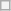<table class="wikitable sortable" style="font-size: 85%;">
<tr>
<th colspan=9></th>
</tr>
</table>
